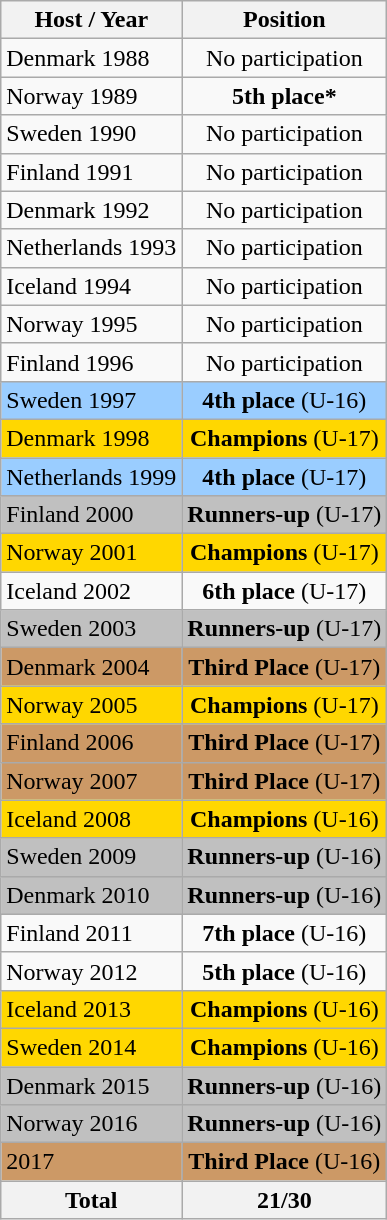<table class="wikitable">
<tr>
<th>Host / Year</th>
<th>Position</th>
</tr>
<tr>
<td>Denmark 1988</td>
<td align=center>No participation</td>
</tr>
<tr>
<td>Norway 1989</td>
<td align=center><strong>5th place*</strong></td>
</tr>
<tr>
<td>Sweden 1990</td>
<td align=center>No participation</td>
</tr>
<tr>
<td>Finland 1991</td>
<td align=center>No participation</td>
</tr>
<tr>
<td>Denmark 1992</td>
<td align=center>No participation</td>
</tr>
<tr>
<td>Netherlands 1993</td>
<td align=center>No participation</td>
</tr>
<tr>
<td>Iceland  1994</td>
<td align=center>No participation</td>
</tr>
<tr>
<td>Norway 1995</td>
<td align=center>No participation</td>
</tr>
<tr>
<td>Finland 1996</td>
<td align=center>No participation</td>
</tr>
<tr bgcolor=#9acdff>
<td>Sweden 1997</td>
<td align=center><strong>4th place</strong> (U-16)</td>
</tr>
<tr bgcolor=gold>
<td>Denmark 1998</td>
<td align=center><strong>Champions</strong> (U-17)</td>
</tr>
<tr bgcolor=#9acdff>
<td>Netherlands 1999</td>
<td align=center><strong>4th place</strong> (U-17)</td>
</tr>
<tr bgcolor=silver>
<td>Finland 2000</td>
<td align=center><strong>Runners-up</strong> (U-17)</td>
</tr>
<tr bgcolor=gold>
<td>Norway 2001</td>
<td align=center><strong>Champions</strong> (U-17)</td>
</tr>
<tr>
<td>Iceland 2002</td>
<td align=center><strong>6th place</strong> (U-17)</td>
</tr>
<tr bgcolor=silver>
<td>Sweden 2003</td>
<td align=center><strong>Runners-up</strong> (U-17)</td>
</tr>
<tr bgcolor=cc9966>
<td>Denmark 2004</td>
<td align=center><strong>Third Place</strong> (U-17)</td>
</tr>
<tr bgcolor=gold>
<td>Norway 2005</td>
<td align=center><strong>Champions</strong> (U-17)</td>
</tr>
<tr bgcolor=cc9966>
<td>Finland 2006</td>
<td align=center><strong>Third Place</strong> (U-17)</td>
</tr>
<tr bgcolor=cc9966>
<td>Norway 2007</td>
<td align=center><strong>Third Place</strong> (U-17)</td>
</tr>
<tr bgcolor=gold>
<td>Iceland 2008</td>
<td align=center><strong>Champions</strong> (U-16)</td>
</tr>
<tr bgcolor=silver>
<td>Sweden 2009</td>
<td align=center><strong>Runners-up</strong> (U-16)</td>
</tr>
<tr bgcolor=silver>
<td>Denmark 2010</td>
<td align=center><strong>Runners-up</strong> (U-16)</td>
</tr>
<tr>
<td>Finland 2011</td>
<td align=center><strong>7th place</strong> (U-16)</td>
</tr>
<tr>
<td>Norway 2012</td>
<td align=center><strong>5th place</strong> (U-16)</td>
</tr>
<tr bgcolor=gold>
<td>Iceland 2013</td>
<td align=center><strong>Champions</strong> (U-16)</td>
</tr>
<tr bgcolor=gold>
<td>Sweden 2014</td>
<td align=center><strong>Champions</strong> (U-16)</td>
</tr>
<tr bgcolor=silver>
<td>Denmark 2015</td>
<td align=center><strong>Runners-up</strong> (U-16)</td>
</tr>
<tr bgcolor=silver>
<td>Norway 2016</td>
<td align=center><strong>Runners-up</strong> (U-16)</td>
</tr>
<tr bgcolor=cc9966>
<td>2017</td>
<td align=center><strong>Third Place</strong> (U-16)</td>
</tr>
<tr>
<th align=center>Total</th>
<th align=center>21/30</th>
</tr>
</table>
